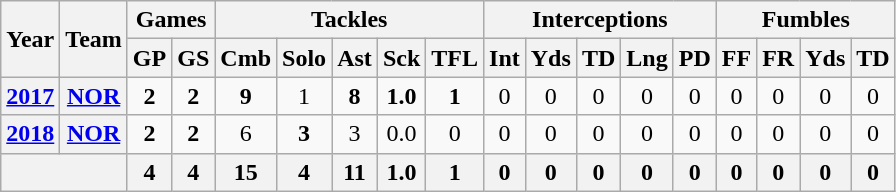<table class="wikitable" style="text-align:center">
<tr>
<th rowspan="2">Year</th>
<th rowspan="2">Team</th>
<th colspan="2">Games</th>
<th colspan="5">Tackles</th>
<th colspan="5">Interceptions</th>
<th colspan="4">Fumbles</th>
</tr>
<tr>
<th>GP</th>
<th>GS</th>
<th>Cmb</th>
<th>Solo</th>
<th>Ast</th>
<th>Sck</th>
<th>TFL</th>
<th>Int</th>
<th>Yds</th>
<th>TD</th>
<th>Lng</th>
<th>PD</th>
<th>FF</th>
<th>FR</th>
<th>Yds</th>
<th>TD</th>
</tr>
<tr>
<th><a href='#'>2017</a></th>
<th><a href='#'>NOR</a></th>
<td><strong>2</strong></td>
<td><strong>2</strong></td>
<td><strong>9</strong></td>
<td>1</td>
<td><strong>8</strong></td>
<td><strong>1.0</strong></td>
<td><strong>1</strong></td>
<td>0</td>
<td>0</td>
<td>0</td>
<td>0</td>
<td>0</td>
<td>0</td>
<td>0</td>
<td>0</td>
<td>0</td>
</tr>
<tr>
<th><a href='#'>2018</a></th>
<th><a href='#'>NOR</a></th>
<td><strong>2</strong></td>
<td><strong>2</strong></td>
<td>6</td>
<td><strong>3</strong></td>
<td>3</td>
<td>0.0</td>
<td>0</td>
<td>0</td>
<td>0</td>
<td>0</td>
<td>0</td>
<td>0</td>
<td>0</td>
<td>0</td>
<td>0</td>
<td>0</td>
</tr>
<tr>
<th colspan="2"></th>
<th>4</th>
<th>4</th>
<th>15</th>
<th>4</th>
<th>11</th>
<th>1.0</th>
<th>1</th>
<th>0</th>
<th>0</th>
<th>0</th>
<th>0</th>
<th>0</th>
<th>0</th>
<th>0</th>
<th>0</th>
<th>0</th>
</tr>
</table>
